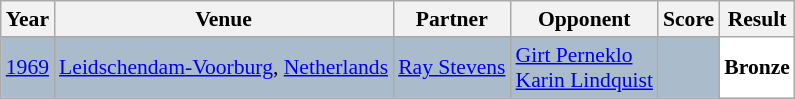<table class="sortable wikitable" style="font-size: 90%;">
<tr>
<th>Year</th>
<th>Venue</th>
<th>Partner</th>
<th>Opponent</th>
<th>Score</th>
<th>Result</th>
</tr>
<tr style="background:#AABBCC">
<td align="center"><a href='#'>1969</a></td>
<td align="left"><a href='#'>Leidschendam-Voorburg</a>, <a href='#'>Netherlands</a></td>
<td align="left"> <a href='#'>Ray Stevens</a></td>
<td align="left"> <a href='#'>Girt Perneklo</a><br> <a href='#'>Karin Lindquist</a></td>
<td align="left"></td>
<td style="text-align:left; background:white"> <strong>Bronze</strong></td>
</tr>
</table>
